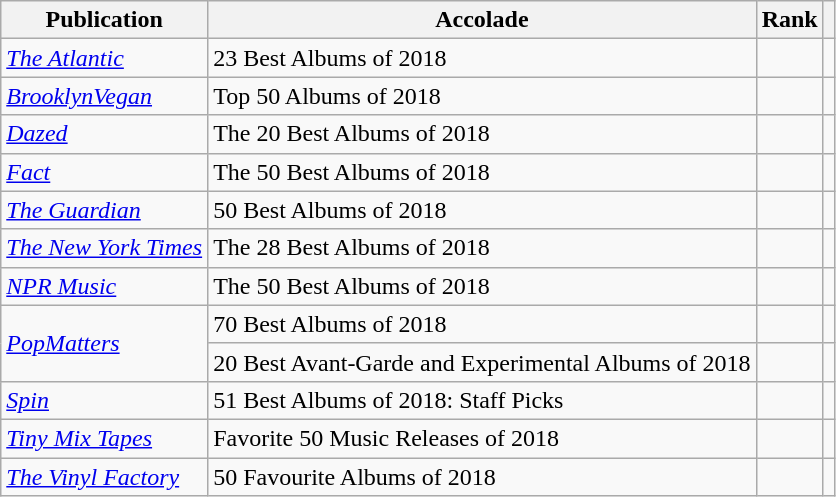<table class="sortable wikitable">
<tr>
<th>Publication</th>
<th>Accolade</th>
<th>Rank</th>
<th class="unsortable"></th>
</tr>
<tr>
<td><em><a href='#'>The Atlantic</a></em></td>
<td>23 Best Albums of 2018</td>
<td></td>
<td></td>
</tr>
<tr>
<td><em><a href='#'>BrooklynVegan</a></em></td>
<td>Top 50 Albums of 2018</td>
<td></td>
<td></td>
</tr>
<tr>
<td><em><a href='#'>Dazed</a></em></td>
<td>The 20 Best Albums of 2018</td>
<td></td>
<td></td>
</tr>
<tr>
<td><em><a href='#'>Fact</a></em></td>
<td>The 50 Best Albums of 2018</td>
<td></td>
<td></td>
</tr>
<tr>
<td><em><a href='#'>The Guardian</a></em></td>
<td>50 Best Albums of 2018</td>
<td></td>
<td></td>
</tr>
<tr>
<td><em><a href='#'>The New York Times</a></em><br></td>
<td>The 28 Best Albums of 2018</td>
<td></td>
<td></td>
</tr>
<tr>
<td><em><a href='#'>NPR Music</a></em></td>
<td>The 50 Best Albums of 2018</td>
<td></td>
<td></td>
</tr>
<tr>
<td rowspan="2"><em><a href='#'>PopMatters</a></em></td>
<td>70 Best Albums of 2018</td>
<td></td>
<td></td>
</tr>
<tr>
<td>20 Best Avant-Garde and Experimental Albums of 2018</td>
<td></td>
<td></td>
</tr>
<tr>
<td><em><a href='#'>Spin</a></em></td>
<td>51 Best Albums of 2018: Staff Picks</td>
<td></td>
<td></td>
</tr>
<tr>
<td><em><a href='#'>Tiny Mix Tapes</a></em></td>
<td>Favorite 50 Music Releases of 2018</td>
<td></td>
<td></td>
</tr>
<tr>
<td><em><a href='#'>The Vinyl Factory</a></em></td>
<td>50 Favourite Albums of 2018</td>
<td></td>
<td></td>
</tr>
</table>
